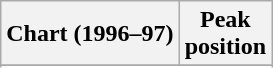<table class="wikitable sortable plainrowheaders">
<tr>
<th>Chart (1996–97)</th>
<th>Peak<br>position</th>
</tr>
<tr>
</tr>
<tr>
</tr>
<tr>
</tr>
<tr>
</tr>
<tr>
</tr>
</table>
